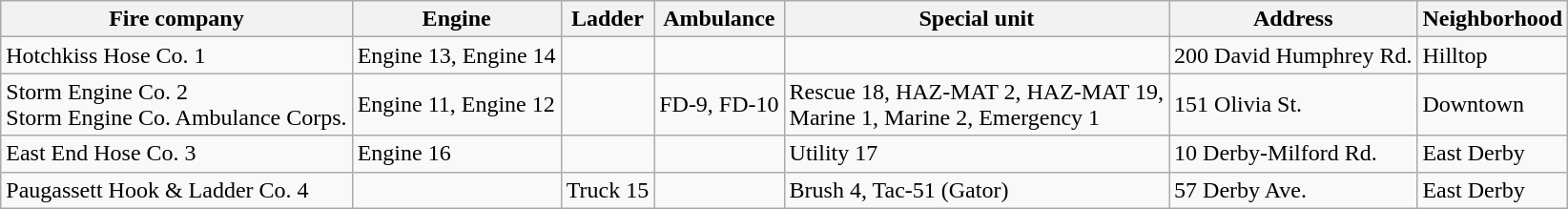<table class="wikitable">
<tr>
<th>Fire company</th>
<th>Engine</th>
<th>Ladder</th>
<th>Ambulance</th>
<th>Special unit</th>
<th>Address</th>
<th>Neighborhood</th>
</tr>
<tr>
<td>Hotchkiss Hose Co. 1</td>
<td>Engine 13, Engine 14</td>
<td></td>
<td></td>
<td></td>
<td>200 David Humphrey Rd.</td>
<td>Hilltop</td>
</tr>
<tr>
<td>Storm Engine Co. 2<br>Storm Engine Co. Ambulance Corps.</td>
<td>Engine 11, Engine 12</td>
<td></td>
<td>FD-9, FD-10</td>
<td>Rescue 18, HAZ-MAT 2, HAZ-MAT 19,<br>Marine 1, Marine 2, Emergency 1</td>
<td>151 Olivia St.</td>
<td>Downtown</td>
</tr>
<tr>
<td>East End Hose Co. 3</td>
<td>Engine 16</td>
<td></td>
<td></td>
<td>Utility 17</td>
<td>10 Derby-Milford Rd.</td>
<td>East Derby</td>
</tr>
<tr>
<td>Paugassett Hook & Ladder Co. 4</td>
<td></td>
<td>Truck 15</td>
<td></td>
<td>Brush 4, Tac-51 (Gator)</td>
<td>57 Derby Ave.</td>
<td>East Derby</td>
</tr>
</table>
